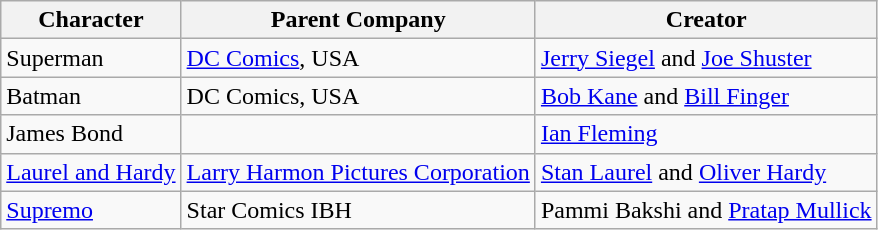<table class="wikitable">
<tr>
<th>Character</th>
<th>Parent Company</th>
<th>Creator</th>
</tr>
<tr>
<td>Superman</td>
<td><a href='#'>DC Comics</a>, USA</td>
<td><a href='#'>Jerry Siegel</a> and <a href='#'>Joe Shuster</a></td>
</tr>
<tr>
<td>Batman</td>
<td>DC Comics, USA</td>
<td><a href='#'>Bob Kane</a> and <a href='#'>Bill Finger</a></td>
</tr>
<tr>
<td>James Bond</td>
<td></td>
<td><a href='#'>Ian Fleming</a></td>
</tr>
<tr>
<td><a href='#'>Laurel and Hardy</a></td>
<td><a href='#'>Larry Harmon Pictures Corporation</a></td>
<td><a href='#'>Stan Laurel</a> and <a href='#'>Oliver Hardy</a></td>
</tr>
<tr>
<td><a href='#'>Supremo</a></td>
<td>Star Comics IBH</td>
<td>Pammi Bakshi and <a href='#'>Pratap Mullick</a></td>
</tr>
</table>
